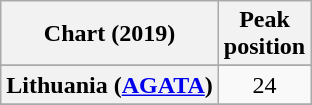<table class="wikitable sortable plainrowheaders" style="text-align:center">
<tr>
<th scope="col">Chart (2019)</th>
<th scope="col">Peak<br>position</th>
</tr>
<tr>
</tr>
<tr>
</tr>
<tr>
</tr>
<tr>
</tr>
<tr>
</tr>
<tr>
<th scope="row">Lithuania (<a href='#'>AGATA</a>)</th>
<td>24</td>
</tr>
<tr>
</tr>
<tr>
</tr>
<tr>
</tr>
<tr>
</tr>
<tr>
</tr>
<tr>
</tr>
<tr>
</tr>
<tr>
</tr>
</table>
